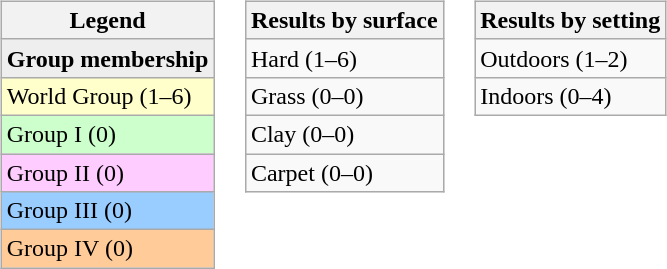<table>
<tr valign=top>
<td><br><table class=wikitable style>
<tr>
<th>Legend</th>
</tr>
<tr style="background:#eee;">
<td><strong>Group membership</strong></td>
</tr>
<tr style="background:#ffc;">
<td>World Group (1–6)</td>
</tr>
<tr style="background:#cfc;">
<td>Group I (0)</td>
</tr>
<tr style="background:#fcf;">
<td>Group II (0)</td>
</tr>
<tr style="background:#9cf;">
<td>Group III (0)</td>
</tr>
<tr style="background:#fc9;">
<td>Group IV (0)</td>
</tr>
</table>
</td>
<td><br><table class=wikitable style>
<tr>
<th>Results by surface</th>
</tr>
<tr>
<td>Hard (1–6)</td>
</tr>
<tr>
<td>Grass (0–0)</td>
</tr>
<tr>
<td>Clay (0–0)</td>
</tr>
<tr>
<td>Carpet (0–0)</td>
</tr>
</table>
</td>
<td><br><table class=wikitable style>
<tr>
<th>Results by setting</th>
</tr>
<tr>
<td>Outdoors (1–2)</td>
</tr>
<tr>
<td>Indoors (0–4)</td>
</tr>
</table>
</td>
</tr>
</table>
